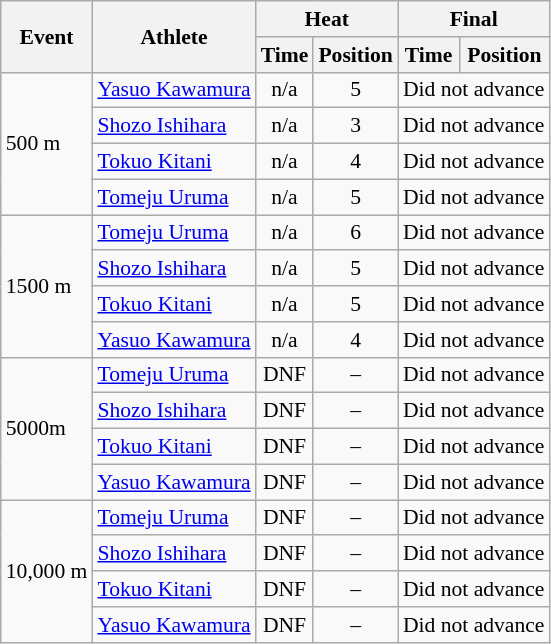<table class="wikitable" border="1" style="font-size:90%">
<tr>
<th rowspan=2>Event</th>
<th rowspan=2>Athlete</th>
<th colspan=2>Heat</th>
<th colspan=2>Final</th>
</tr>
<tr>
<th>Time</th>
<th>Position</th>
<th>Time</th>
<th>Position</th>
</tr>
<tr>
<td rowspan=4>500 m</td>
<td><a href='#'>Yasuo Kawamura</a></td>
<td align=center>n/a</td>
<td align=center>5</td>
<td colspan=2 align=center>Did not advance</td>
</tr>
<tr>
<td><a href='#'>Shozo Ishihara</a></td>
<td align=center>n/a</td>
<td align=center>3</td>
<td colspan=2 align=center>Did not advance</td>
</tr>
<tr>
<td><a href='#'>Tokuo Kitani</a></td>
<td align=center>n/a</td>
<td align=center>4</td>
<td colspan=2 align=center>Did not advance</td>
</tr>
<tr>
<td><a href='#'>Tomeju Uruma</a></td>
<td align=center>n/a</td>
<td align=center>5</td>
<td colspan=2 align=center>Did not advance</td>
</tr>
<tr>
<td rowspan=4>1500 m</td>
<td><a href='#'>Tomeju Uruma</a></td>
<td align=center>n/a</td>
<td align=center>6</td>
<td colspan=2 align=center>Did not advance</td>
</tr>
<tr>
<td><a href='#'>Shozo Ishihara</a></td>
<td align=center>n/a</td>
<td align=center>5</td>
<td colspan=2 align=center>Did not advance</td>
</tr>
<tr>
<td><a href='#'>Tokuo Kitani</a></td>
<td align=center>n/a</td>
<td align=center>5</td>
<td colspan=2 align=center>Did not advance</td>
</tr>
<tr>
<td><a href='#'>Yasuo Kawamura</a></td>
<td align=center>n/a</td>
<td align=center>4</td>
<td colspan=2 align=center>Did not advance</td>
</tr>
<tr>
<td rowspan=4>5000m</td>
<td><a href='#'>Tomeju Uruma</a></td>
<td align=center>DNF</td>
<td align=center>–</td>
<td colspan=2 align=center>Did not advance</td>
</tr>
<tr>
<td><a href='#'>Shozo Ishihara</a></td>
<td align=center>DNF</td>
<td align=center>–</td>
<td colspan=2 align=center>Did not advance</td>
</tr>
<tr>
<td><a href='#'>Tokuo Kitani</a></td>
<td align=center>DNF</td>
<td align=center>–</td>
<td colspan=2 align=center>Did not advance</td>
</tr>
<tr>
<td><a href='#'>Yasuo Kawamura</a></td>
<td align=center>DNF</td>
<td align=center>–</td>
<td colspan=2 align=center>Did not advance</td>
</tr>
<tr>
<td rowspan=4>10,000 m</td>
<td><a href='#'>Tomeju Uruma</a></td>
<td align=center>DNF</td>
<td align=center>–</td>
<td colspan=2 align=center>Did not advance</td>
</tr>
<tr>
<td><a href='#'>Shozo Ishihara</a></td>
<td align=center>DNF</td>
<td align=center>–</td>
<td colspan=2 align=center>Did not advance</td>
</tr>
<tr>
<td><a href='#'>Tokuo Kitani</a></td>
<td align=center>DNF</td>
<td align=center>–</td>
<td colspan=2 align=center>Did not advance</td>
</tr>
<tr>
<td><a href='#'>Yasuo Kawamura</a></td>
<td align=center>DNF</td>
<td align=center>–</td>
<td colspan=2 align=center>Did not advance</td>
</tr>
</table>
